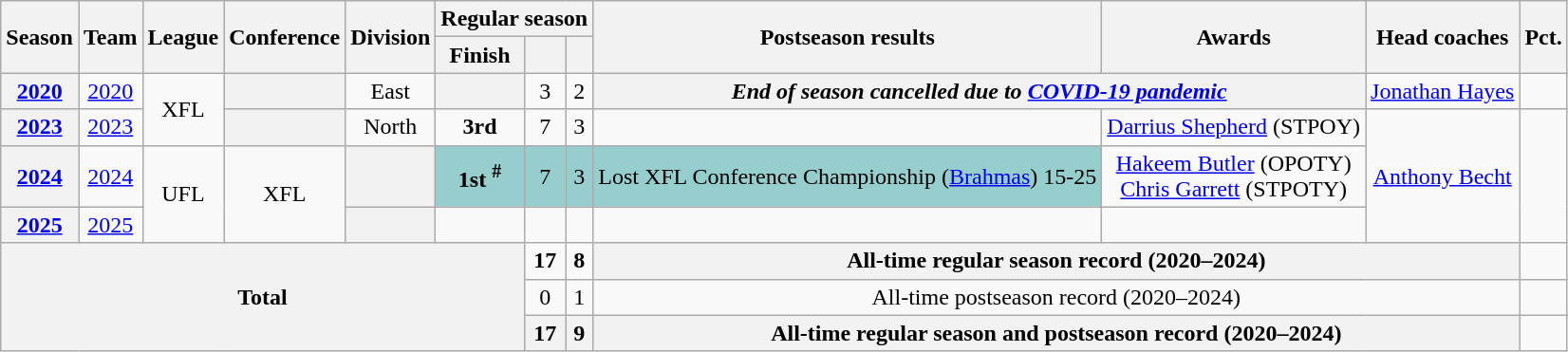<table class="wikitable" style="text-align:center">
<tr>
<th rowspan="2">Season</th>
<th rowspan="2">Team</th>
<th rowspan="2">League</th>
<th rowspan="2">Conference</th>
<th rowspan="2">Division</th>
<th colspan="3">Regular season</th>
<th rowspan="2">Postseason results</th>
<th rowspan="2">Awards</th>
<th rowspan="2">Head coaches</th>
<th rowspan="2">Pct.</th>
</tr>
<tr>
<th>Finish</th>
<th></th>
<th></th>
</tr>
<tr>
<th><a href='#'>2020</a></th>
<td><a href='#'>2020</a></td>
<td rowspan="2">XFL</td>
<th></th>
<td>East</td>
<th></th>
<td>3</td>
<td>2</td>
<th colspan="2"><em>End of season cancelled due to <a href='#'>COVID-19 pandemic</a></em></th>
<td><a href='#'>Jonathan Hayes</a></td>
<td></td>
</tr>
<tr>
<th><a href='#'>2023</a></th>
<td><a href='#'>2023</a></td>
<th></th>
<td>North</td>
<td><strong>3rd</strong></td>
<td>7</td>
<td>3</td>
<td></td>
<td><a href='#'>Darrius Shepherd</a> (STPOY) </td>
<td rowspan="3"><a href='#'>Anthony Becht</a></td>
<td rowspan="3"></td>
</tr>
<tr>
<th><a href='#'>2024</a></th>
<td><a href='#'>2024</a></td>
<td rowspan="2">UFL</td>
<td rowspan="2">XFL</td>
<th></th>
<td bgcolor="#96cdcd"><strong>1st <sup>#</sup></strong></td>
<td bgcolor="#96cdcd">7</td>
<td bgcolor="#96cdcd">3</td>
<td bgcolor="#96cdcd">Lost XFL Conference Championship (<a href='#'>Brahmas</a>) 15-25</td>
<td><a href='#'>Hakeem Butler</a> (OPOTY)<br><a href='#'>Chris Garrett</a> (STPOTY)</td>
</tr>
<tr>
<th><a href='#'>2025</a></th>
<td><a href='#'>2025</a></td>
<th></th>
<td></td>
<td></td>
<td></td>
<td></td>
<td></td>
</tr>
<tr>
<th rowspan="4" colspan="6">Total</th>
<td><strong>17</strong></td>
<td><strong>8</strong></td>
<th colspan="3">All-time regular season record (2020–2024)</th>
<td></td>
</tr>
<tr>
<td>0</td>
<td>1</td>
<td colspan="3">All-time postseason record (2020–2024)</td>
<td></td>
</tr>
<tr>
<th>17</th>
<th>9</th>
<th colspan="3">All-time regular season and postseason record (2020–2024)</th>
<td></td>
</tr>
</table>
